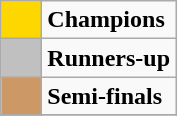<table class="wikitable" style="text-align:center">
<tr>
<td style="background:gold" width="20"></td>
<td align="left"><strong>Champions</strong></td>
</tr>
<tr>
<td style="background:silver" width="20"></td>
<td align="left"><strong>Runners-up</strong></td>
</tr>
<tr>
<td style="background:#cc9966" width="20"></td>
<td align="left"><strong>Semi-finals</strong></td>
</tr>
<tr>
</tr>
</table>
